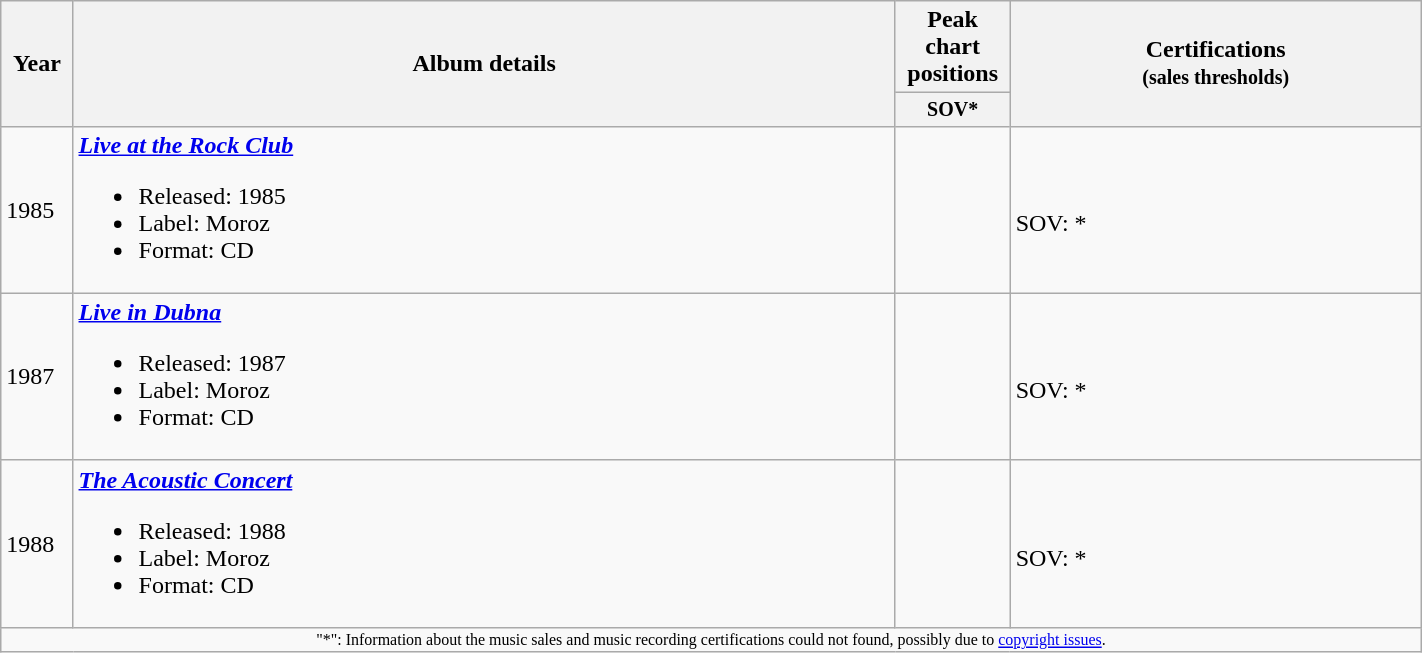<table class="wikitable" style="text-align:center;" width="75%">
<tr>
<th rowspan="2" width="1%">Year</th>
<th rowspan="2" width="30%">Album details</th>
<th colspan="1" width="1%">Peak chart positions</th>
<th rowspan="2" width="15%">Certifications<br><small>(sales thresholds)</small></th>
</tr>
<tr style="font-size:smaller;">
<th width="30">SOV*</th>
</tr>
<tr>
<td style="text-align:left;">1985</td>
<td style="text-align:left;"><strong><em><a href='#'>Live at the Rock Club</a></em></strong><br><ul><li>Released: 1985</li><li>Label: Moroz</li><li>Format: CD</li></ul></td>
<td></td>
<td style="text-align:left;"><br>SOV: *</td>
</tr>
<tr>
<td style="text-align:left;">1987</td>
<td style="text-align:left;"><strong><em><a href='#'>Live in Dubna</a></em></strong><br><ul><li>Released: 1987</li><li>Label: Moroz</li><li>Format: CD</li></ul></td>
<td></td>
<td style="text-align:left;"><br>SOV: *</td>
</tr>
<tr>
<td style="text-align:left;">1988</td>
<td style="text-align:left;"><strong><em><a href='#'>The Acoustic Concert</a></em></strong><br><ul><li>Released: 1988</li><li>Label: Moroz</li><li>Format: CD</li></ul></td>
<td></td>
<td style="text-align:left;"><br>SOV: *</td>
</tr>
<tr>
<td align="center" colspan="17" style="font-size: 8pt">"*": Information about the music sales and music recording certifications could not found, possibly due to <a href='#'>copyright issues</a>.</td>
</tr>
</table>
